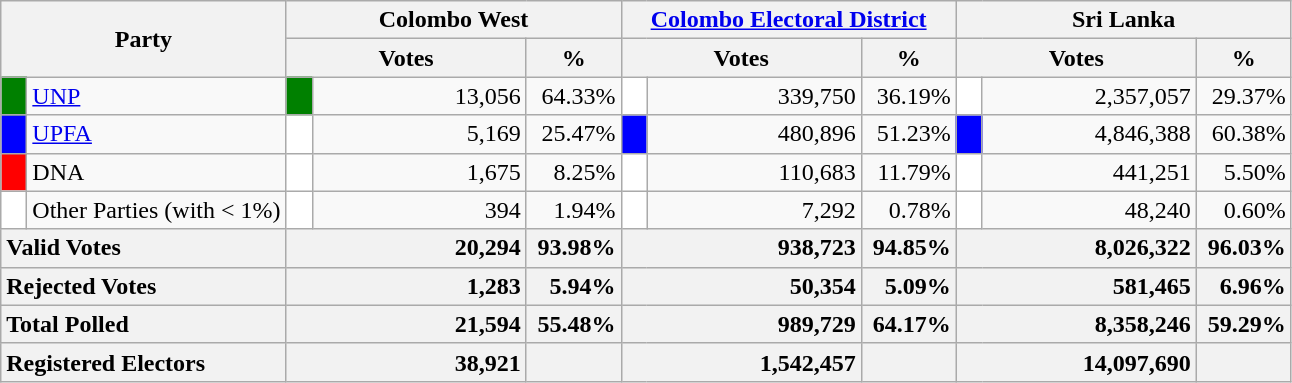<table class="wikitable">
<tr>
<th colspan="2" width="144px"rowspan="2">Party</th>
<th colspan="3" width="216px">Colombo West</th>
<th colspan="3" width="216px"><a href='#'>Colombo Electoral District</a></th>
<th colspan="3" width="216px">Sri Lanka</th>
</tr>
<tr>
<th colspan="2" width="144px">Votes</th>
<th>%</th>
<th colspan="2" width="144px">Votes</th>
<th>%</th>
<th colspan="2" width="144px">Votes</th>
<th>%</th>
</tr>
<tr>
<td style="background-color:green;" width="10px"></td>
<td style="text-align:left;"><a href='#'>UNP</a></td>
<td style="background-color:green;" width="10px"></td>
<td style="text-align:right;">13,056</td>
<td style="text-align:right;">64.33%</td>
<td style="background-color:white;" width="10px"></td>
<td style="text-align:right;">339,750</td>
<td style="text-align:right;">36.19%</td>
<td style="background-color:white;" width="10px"></td>
<td style="text-align:right;">2,357,057</td>
<td style="text-align:right;">29.37%</td>
</tr>
<tr>
<td style="background-color:blue;" width="10px"></td>
<td style="text-align:left;"><a href='#'>UPFA</a></td>
<td style="background-color:white;" width="10px"></td>
<td style="text-align:right;">5,169</td>
<td style="text-align:right;">25.47%</td>
<td style="background-color:blue;" width="10px"></td>
<td style="text-align:right;">480,896</td>
<td style="text-align:right;">51.23%</td>
<td style="background-color:blue;" width="10px"></td>
<td style="text-align:right;">4,846,388</td>
<td style="text-align:right;">60.38%</td>
</tr>
<tr>
<td style="background-color:red;" width="10px"></td>
<td style="text-align:left;">DNA</td>
<td style="background-color:white;" width="10px"></td>
<td style="text-align:right;">1,675</td>
<td style="text-align:right;">8.25%</td>
<td style="background-color:white;" width="10px"></td>
<td style="text-align:right;">110,683</td>
<td style="text-align:right;">11.79%</td>
<td style="background-color:white;" width="10px"></td>
<td style="text-align:right;">441,251</td>
<td style="text-align:right;">5.50%</td>
</tr>
<tr>
<td style="background-color:white;" width="10px"></td>
<td style="text-align:left;">Other Parties (with < 1%)</td>
<td style="background-color:white;" width="10px"></td>
<td style="text-align:right;">394</td>
<td style="text-align:right;">1.94%</td>
<td style="background-color:white;" width="10px"></td>
<td style="text-align:right;">7,292</td>
<td style="text-align:right;">0.78%</td>
<td style="background-color:white;" width="10px"></td>
<td style="text-align:right;">48,240</td>
<td style="text-align:right;">0.60%</td>
</tr>
<tr>
<th colspan="2" width="144px"style="text-align:left;">Valid Votes</th>
<th style="text-align:right;"colspan="2" width="144px">20,294</th>
<th style="text-align:right;">93.98%</th>
<th style="text-align:right;"colspan="2" width="144px">938,723</th>
<th style="text-align:right;">94.85%</th>
<th style="text-align:right;"colspan="2" width="144px">8,026,322</th>
<th style="text-align:right;">96.03%</th>
</tr>
<tr>
<th colspan="2" width="144px"style="text-align:left;">Rejected Votes</th>
<th style="text-align:right;"colspan="2" width="144px">1,283</th>
<th style="text-align:right;">5.94%</th>
<th style="text-align:right;"colspan="2" width="144px">50,354</th>
<th style="text-align:right;">5.09%</th>
<th style="text-align:right;"colspan="2" width="144px">581,465</th>
<th style="text-align:right;">6.96%</th>
</tr>
<tr>
<th colspan="2" width="144px"style="text-align:left;">Total Polled</th>
<th style="text-align:right;"colspan="2" width="144px">21,594</th>
<th style="text-align:right;">55.48%</th>
<th style="text-align:right;"colspan="2" width="144px">989,729</th>
<th style="text-align:right;">64.17%</th>
<th style="text-align:right;"colspan="2" width="144px">8,358,246</th>
<th style="text-align:right;">59.29%</th>
</tr>
<tr>
<th colspan="2" width="144px"style="text-align:left;">Registered Electors</th>
<th style="text-align:right;"colspan="2" width="144px">38,921</th>
<th></th>
<th style="text-align:right;"colspan="2" width="144px">1,542,457</th>
<th></th>
<th style="text-align:right;"colspan="2" width="144px">14,097,690</th>
<th></th>
</tr>
</table>
